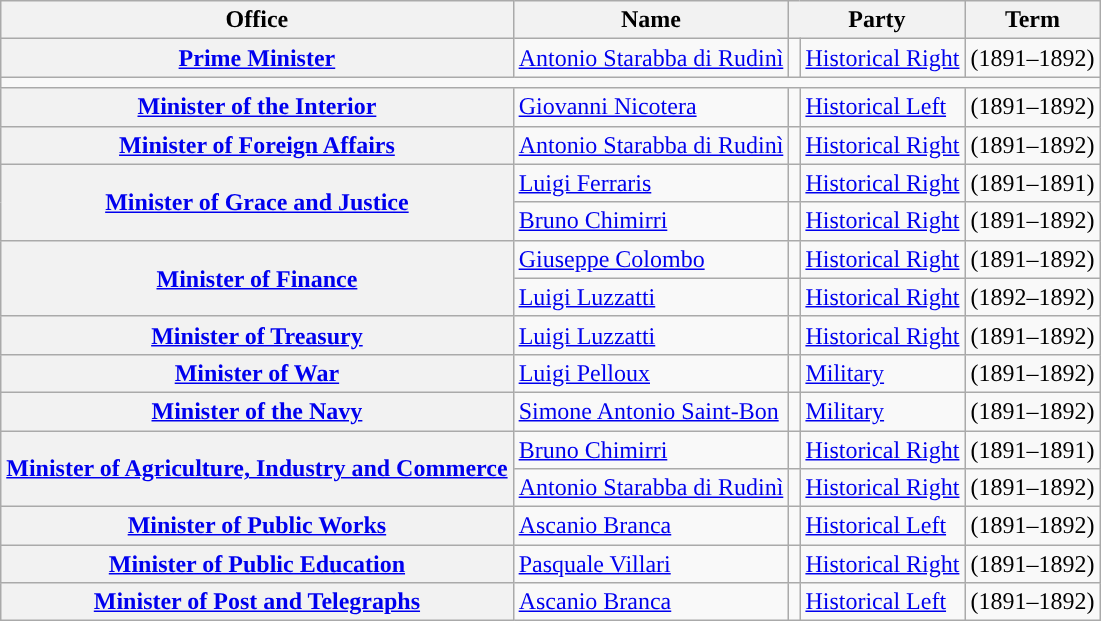<table class="wikitable" style="font-size: 100%;">
<tr>
<th>Office</th>
<th>Name</th>
<th colspan=2>Party</th>
<th>Term</th>
</tr>
<tr>
<th><a href='#'>Prime Minister</a></th>
<td><a href='#'>Antonio Starabba di Rudinì</a></td>
<td style="color:inherit;background:"></td>
<td><a href='#'>Historical Right</a></td>
<td>(1891–1892)</td>
</tr>
<tr>
<td colspan=5></td>
</tr>
<tr>
<th><a href='#'>Minister of the Interior</a></th>
<td><a href='#'>Giovanni Nicotera</a></td>
<td style="color:inherit;background:"></td>
<td><a href='#'>Historical Left</a></td>
<td>(1891–1892)</td>
</tr>
<tr>
<th><a href='#'>Minister of Foreign Affairs</a></th>
<td><a href='#'>Antonio Starabba di Rudinì</a></td>
<td style="color:inherit;background:"></td>
<td><a href='#'>Historical Right</a></td>
<td>(1891–1892)</td>
</tr>
<tr>
<th rowspan=2><a href='#'>Minister of Grace and Justice</a></th>
<td><a href='#'>Luigi Ferraris</a></td>
<td style="color:inherit;background:"></td>
<td><a href='#'>Historical Right</a></td>
<td>(1891–1891)</td>
</tr>
<tr>
<td><a href='#'>Bruno Chimirri</a></td>
<td style="color:inherit;background:"></td>
<td><a href='#'>Historical Right</a></td>
<td>(1891–1892)</td>
</tr>
<tr>
<th rowspan=2><a href='#'>Minister of Finance</a></th>
<td><a href='#'>Giuseppe Colombo</a></td>
<td style="color:inherit;background:"></td>
<td><a href='#'>Historical Right</a></td>
<td>(1891–1892)</td>
</tr>
<tr>
<td><a href='#'>Luigi Luzzatti</a></td>
<td style="color:inherit;background:"></td>
<td><a href='#'>Historical Right</a></td>
<td>(1892–1892)</td>
</tr>
<tr>
<th><a href='#'>Minister of Treasury</a></th>
<td><a href='#'>Luigi Luzzatti</a></td>
<td style="color:inherit;background:"></td>
<td><a href='#'>Historical Right</a></td>
<td>(1891–1892)</td>
</tr>
<tr>
<th><a href='#'>Minister of War</a></th>
<td><a href='#'>Luigi Pelloux</a></td>
<td style="color:inherit;background:"></td>
<td><a href='#'>Military</a></td>
<td>(1891–1892)</td>
</tr>
<tr>
<th><a href='#'>Minister of the Navy</a></th>
<td><a href='#'>Simone Antonio Saint-Bon</a></td>
<td style="color:inherit;background:"></td>
<td><a href='#'>Military</a></td>
<td>(1891–1892)</td>
</tr>
<tr>
<th rowspan=2><a href='#'>Minister of Agriculture, Industry and Commerce</a></th>
<td><a href='#'>Bruno Chimirri</a></td>
<td style="color:inherit;background:"></td>
<td><a href='#'>Historical Right</a></td>
<td>(1891–1891)</td>
</tr>
<tr>
<td><a href='#'>Antonio Starabba di Rudinì</a></td>
<td style="color:inherit;background:"></td>
<td><a href='#'>Historical Right</a></td>
<td>(1891–1892)</td>
</tr>
<tr>
<th><a href='#'>Minister of Public Works</a></th>
<td><a href='#'>Ascanio Branca</a></td>
<td style="color:inherit;background:"></td>
<td><a href='#'>Historical Left</a></td>
<td>(1891–1892)</td>
</tr>
<tr>
<th><a href='#'>Minister of Public Education</a></th>
<td><a href='#'>Pasquale Villari</a></td>
<td style="color:inherit;background:"></td>
<td><a href='#'>Historical Right</a></td>
<td>(1891–1892)</td>
</tr>
<tr>
<th><a href='#'>Minister of Post and Telegraphs</a></th>
<td><a href='#'>Ascanio Branca</a></td>
<td style="color:inherit;background:"></td>
<td><a href='#'>Historical Left</a></td>
<td>(1891–1892)</td>
</tr>
</table>
